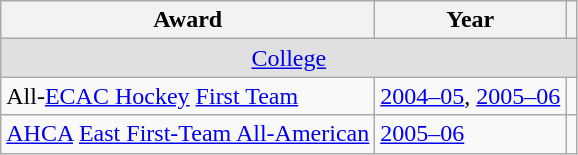<table class="wikitable">
<tr>
<th>Award</th>
<th>Year</th>
<th></th>
</tr>
<tr ALIGN="center" bgcolor="#e0e0e0">
<td colspan="3"><a href='#'>College</a></td>
</tr>
<tr>
<td>All-<a href='#'>ECAC Hockey</a> <a href='#'>First Team</a></td>
<td><a href='#'>2004–05</a>, <a href='#'>2005–06</a></td>
<td></td>
</tr>
<tr>
<td><a href='#'>AHCA</a> <a href='#'>East First-Team All-American</a></td>
<td><a href='#'>2005–06</a></td>
<td></td>
</tr>
</table>
